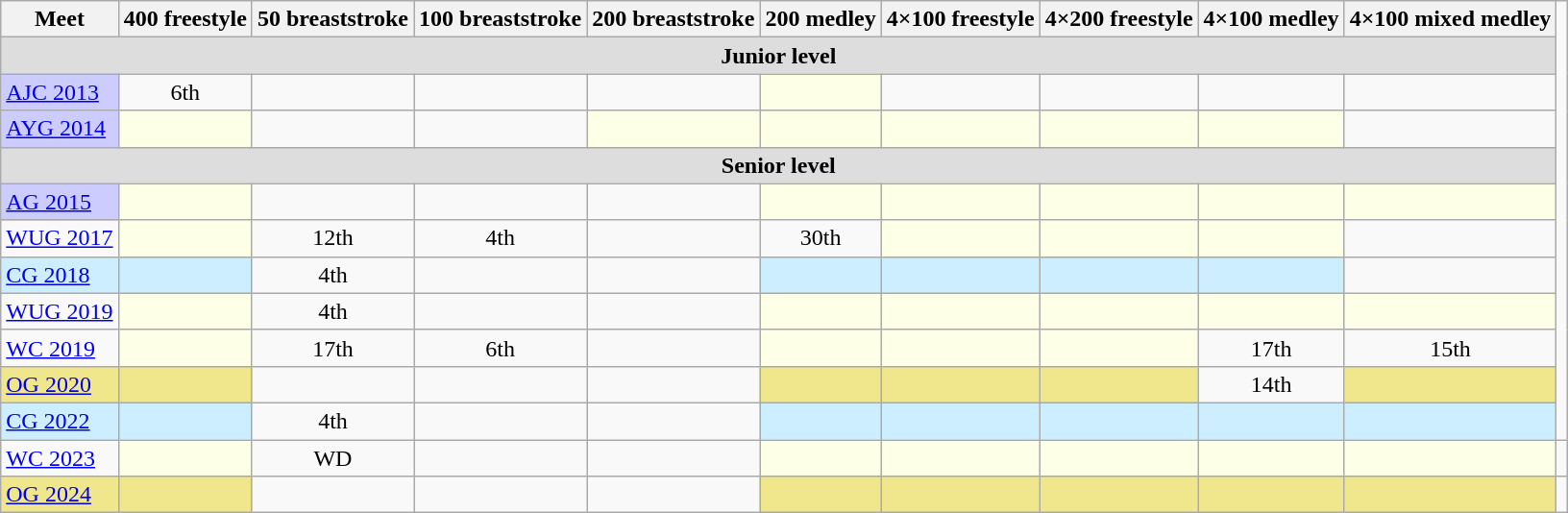<table class="sortable wikitable">
<tr>
<th>Meet</th>
<th class="unsortable">400 freestyle</th>
<th class="unsortable">50 breaststroke</th>
<th class="unsortable">100 breaststroke</th>
<th class="unsortable">200 breaststroke</th>
<th class="unsortable">200 medley</th>
<th class="unsortable">4×100 freestyle</th>
<th class="unsortable">4×200 freestyle</th>
<th class="unsortable">4×100 medley</th>
<th class="unsortable">4×100 mixed medley</th>
</tr>
<tr bgcolor="#DDDDDD">
<td colspan="10" align="center"><strong>Junior level</strong></td>
</tr>
<tr>
<td style="background:#ccccff"><a href='#'>AJC 2013</a></td>
<td align="center">6th</td>
<td align="center"></td>
<td align="center"></td>
<td align="center"></td>
<td style="background:#fdffe7"></td>
<td align="center"></td>
<td align="center"></td>
<td align="center"></td>
<td></td>
</tr>
<tr>
<td style="background:#ccccff"><a href='#'>AYG 2014</a></td>
<td style="background:#fdffe7"></td>
<td align="center"></td>
<td align="center"></td>
<td style="background:#fdffe7"></td>
<td style="background:#fdffe7"></td>
<td style="background:#fdffe7"></td>
<td style="background:#fdffe7"></td>
<td style="background:#fdffe7"></td>
<td></td>
</tr>
<tr bgcolor="#DDDDDD">
<td colspan="10" align="center"><strong>Senior level</strong></td>
</tr>
<tr>
<td style="background:#ccccff"><a href='#'>AG 2015</a></td>
<td style="background:#fdffe7"></td>
<td align="center"></td>
<td align="center"></td>
<td align="center"></td>
<td style="background:#fdffe7"></td>
<td style="background:#fdffe7"></td>
<td style="background:#fdffe7"></td>
<td style="background:#fdffe7"></td>
<td style="background:#fdffe7"></td>
</tr>
<tr>
<td><a href='#'>WUG 2017</a></td>
<td style="background:#fdffe7"></td>
<td align="center">12th</td>
<td align="center">4th</td>
<td align="center"></td>
<td align="center">30th</td>
<td style="background:#fdffe7"></td>
<td style="background:#fdffe7"></td>
<td style="background:#fdffe7"></td>
<td></td>
</tr>
<tr>
<td style="background:#cceeff"><a href='#'>CG 2018</a></td>
<td style="background:#cceeff"></td>
<td align="center">4th</td>
<td align="center"></td>
<td align="center"></td>
<td style="background:#cceeff"></td>
<td style="background:#cceeff"></td>
<td style="background:#cceeff"></td>
<td style="background:#cceeff"></td>
<td></td>
</tr>
<tr>
<td><a href='#'>WUG 2019</a></td>
<td style="background:#fdffe7"></td>
<td align="center">4th</td>
<td align="center"></td>
<td align="center"></td>
<td style="background:#fdffe7"></td>
<td style="background:#fdffe7"></td>
<td style="background:#fdffe7"></td>
<td style="background:#fdffe7"></td>
<td style="background:#fdffe7"></td>
</tr>
<tr>
<td><a href='#'>WC 2019</a></td>
<td style="background:#fdffe7"></td>
<td align="center">17th</td>
<td align="center">6th</td>
<td align="center"></td>
<td style="background:#fdffe7"></td>
<td style="background:#fdffe7"></td>
<td style="background:#fdffe7"></td>
<td align="center">17th</td>
<td align="center">15th</td>
</tr>
<tr>
<td style="background:#f0e68c"><a href='#'>OG 2020</a></td>
<td style="background:#f0e68c"></td>
<td></td>
<td align="center"></td>
<td align="center"></td>
<td style="background:#f0e68c"></td>
<td style="background:#f0e68c"></td>
<td style="background:#f0e68c"></td>
<td align="center">14th</td>
<td style="background:#f0e68c"></td>
</tr>
<tr>
<td style="background:#cceeff"><a href='#'>CG 2022</a></td>
<td style="background:#cceeff"></td>
<td align="center">4th</td>
<td align="center"></td>
<td align="center"></td>
<td style="background:#cceeff"></td>
<td style="background:#cceeff"></td>
<td style="background:#cceeff"></td>
<td style="background:#cceeff"></td>
<td style="background:#cceeff"></td>
</tr>
<tr>
<td><a href='#'>WC 2023</a></td>
<td style="background:#fdffe7"></td>
<td align="center">WD</td>
<td align="center"></td>
<td align="center"></td>
<td style="background:#fdffe7"></td>
<td style="background:#fdffe7"></td>
<td style="background:#fdffe7"></td>
<td style="background:#fdffe7"></td>
<td style="background:#fdffe7"></td>
<td style="background:fdffe7"></td>
</tr>
<tr>
<td style="background:#f0e68c"><a href='#'>OG 2024</a></td>
<td style="background:#f0e68c"></td>
<td></td>
<td align="center"></td>
<td align="center"></td>
<td style="background:#f0e68c"></td>
<td style="background:#f0e68c"></td>
<td style="background:#f0e68c"></td>
<td style="background:#f0e68c"></td>
<td style="background:#f0e68c"></td>
</tr>
</table>
